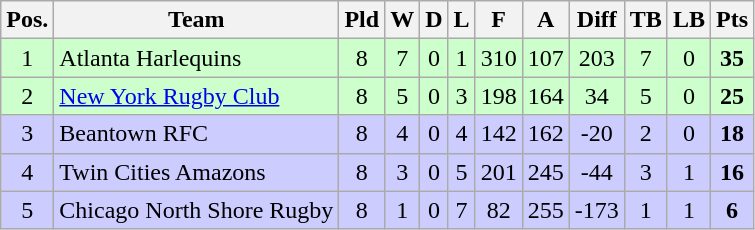<table class="wikitable" style="text-align: center;">
<tr>
<th>Pos.</th>
<th>Team</th>
<th>Pld</th>
<th>W</th>
<th>D</th>
<th>L</th>
<th>F</th>
<th>A</th>
<th>Diff</th>
<th>TB</th>
<th>LB</th>
<th>Pts</th>
</tr>
<tr bgcolor=ccffcc>
<td>1</td>
<td align=left>Atlanta Harlequins</td>
<td>8</td>
<td>7</td>
<td>0</td>
<td>1</td>
<td>310</td>
<td>107</td>
<td>203</td>
<td>7</td>
<td>0</td>
<td><strong>35</strong></td>
</tr>
<tr bgcolor=ccffcc>
<td>2</td>
<td align=left><a href='#'>New York Rugby Club</a></td>
<td>8</td>
<td>5</td>
<td>0</td>
<td>3</td>
<td>198</td>
<td>164</td>
<td>34</td>
<td>5</td>
<td>0</td>
<td><strong>25</strong></td>
</tr>
<tr bgcolor=ccccff>
<td>3</td>
<td align=left>Beantown RFC</td>
<td>8</td>
<td>4</td>
<td>0</td>
<td>4</td>
<td>142</td>
<td>162</td>
<td>-20</td>
<td>2</td>
<td>0</td>
<td><strong>18</strong></td>
</tr>
<tr bgcolor=ccccff>
<td>4</td>
<td align=left>Twin Cities Amazons</td>
<td>8</td>
<td>3</td>
<td>0</td>
<td>5</td>
<td>201</td>
<td>245</td>
<td>-44</td>
<td>3</td>
<td>1</td>
<td><strong>16</strong></td>
</tr>
<tr bgcolor=ccccff>
<td>5</td>
<td align=left>Chicago North Shore Rugby</td>
<td>8</td>
<td>1</td>
<td>0</td>
<td>7</td>
<td>82</td>
<td>255</td>
<td>-173</td>
<td>1</td>
<td>1</td>
<td><strong>6</strong></td>
</tr>
</table>
